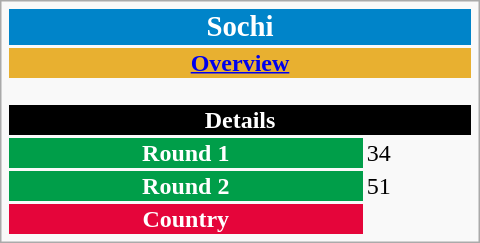<table class="infobox" style="width: 20em;">
<tr>
<th colspan="2"  style="text-align:center; background:#0084c9; color:#fff;"><big>Sochi</big></th>
</tr>
<tr>
<td colspan="2" style="background:#e8b030; text-align: center;"><strong><a href='#'>Overview</a></strong></td>
</tr>
<tr>
<td colspan="2"  style="text-align:center; font-size:85%; padding:0.5em;"></td>
</tr>
<tr>
<th colspan="2"  style="text-align:center; background:#000; color:#fff;">Details</th>
</tr>
<tr>
<th style="text-align:center; background:#009e49; color:#fff;">Round 1</th>
<td valign="top">34</td>
</tr>
<tr>
<th style="text-align:center; background:#009e49; color:#fff;">Round 2</th>
<td valign="top">51</td>
</tr>
<tr>
<th style="text-align:center; background:#e5053a; color:#fff;">Country</th>
<td valign="top"></td>
</tr>
</table>
